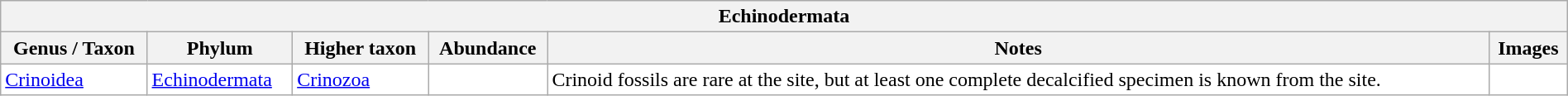<table class="wikitable sortable" style="background:white; width:100%;">
<tr>
<th colspan="7" align="center">Echinodermata</th>
</tr>
<tr>
<th>Genus / Taxon</th>
<th>Phylum</th>
<th>Higher taxon</th>
<th>Abundance</th>
<th>Notes</th>
<th>Images</th>
</tr>
<tr>
<td><a href='#'>Crinoidea</a></td>
<td><a href='#'>Echinodermata</a></td>
<td><a href='#'>Crinozoa</a></td>
<td></td>
<td>Crinoid fossils are rare at the site, but at least one complete decalcified specimen is known from the site.</td>
<td></td>
</tr>
</table>
